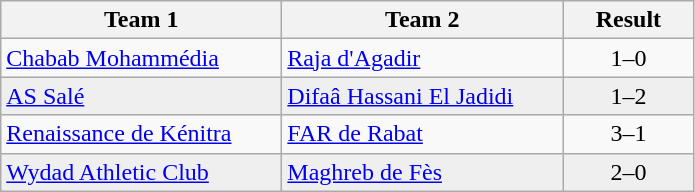<table class="wikitable">
<tr>
<th width="180">Team 1</th>
<th width="180">Team 2</th>
<th width="80">Result</th>
</tr>
<tr>
<td><a href='#'>Chabab Mohammédia</a></td>
<td><a href='#'>Raja d'Agadir</a></td>
<td align="center">1–0</td>
</tr>
<tr style="background:#EFEFEF">
<td><a href='#'>AS Salé</a></td>
<td><a href='#'>Difaâ Hassani El Jadidi</a></td>
<td align="center">1–2</td>
</tr>
<tr>
<td><a href='#'>Renaissance de Kénitra</a></td>
<td><a href='#'>FAR de Rabat</a></td>
<td align="center">3–1</td>
</tr>
<tr style="background:#EFEFEF">
<td><a href='#'>Wydad Athletic Club</a></td>
<td><a href='#'>Maghreb de Fès</a></td>
<td align="center">2–0</td>
</tr>
</table>
